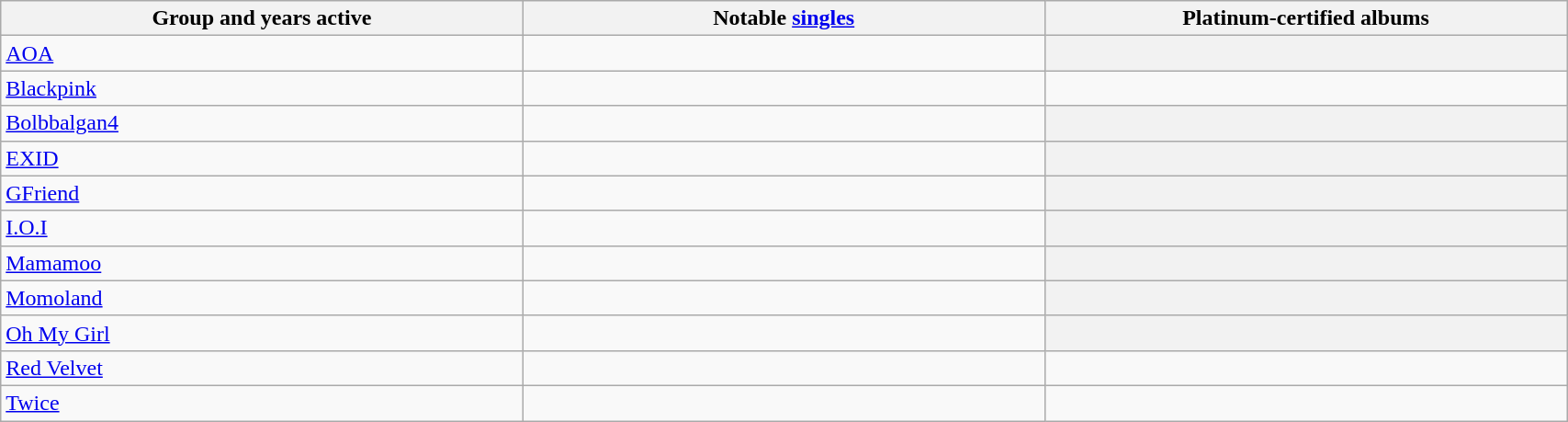<table class="wikitable" style="width:90%">
<tr>
<th style="width:30%">Group and years active</th>
<th style="width:30%">Notable <a href='#'>singles</a></th>
<th style="width:30%">Platinum-certified albums</th>
</tr>
<tr>
<td><a href='#'>AOA</a> </td>
<td></td>
<th></th>
</tr>
<tr>
<td><a href='#'>Blackpink</a> </td>
<td></td>
<td></td>
</tr>
<tr>
<td><a href='#'>Bolbbalgan4</a> </td>
<td></td>
<th></th>
</tr>
<tr>
<td><a href='#'>EXID</a> </td>
<td></td>
<th></th>
</tr>
<tr>
<td><a href='#'>GFriend</a> </td>
<td></td>
<th></th>
</tr>
<tr>
<td><a href='#'>I.O.I</a> </td>
<td></td>
<th></th>
</tr>
<tr>
<td><a href='#'>Mamamoo</a> </td>
<td></td>
<th></th>
</tr>
<tr>
<td><a href='#'>Momoland</a> </td>
<td></td>
<th></th>
</tr>
<tr>
<td><a href='#'>Oh My Girl</a> </td>
<td></td>
<th></th>
</tr>
<tr>
<td><a href='#'>Red Velvet</a> </td>
<td></td>
<td></td>
</tr>
<tr>
<td><a href='#'>Twice</a> </td>
<td></td>
<td></td>
</tr>
</table>
